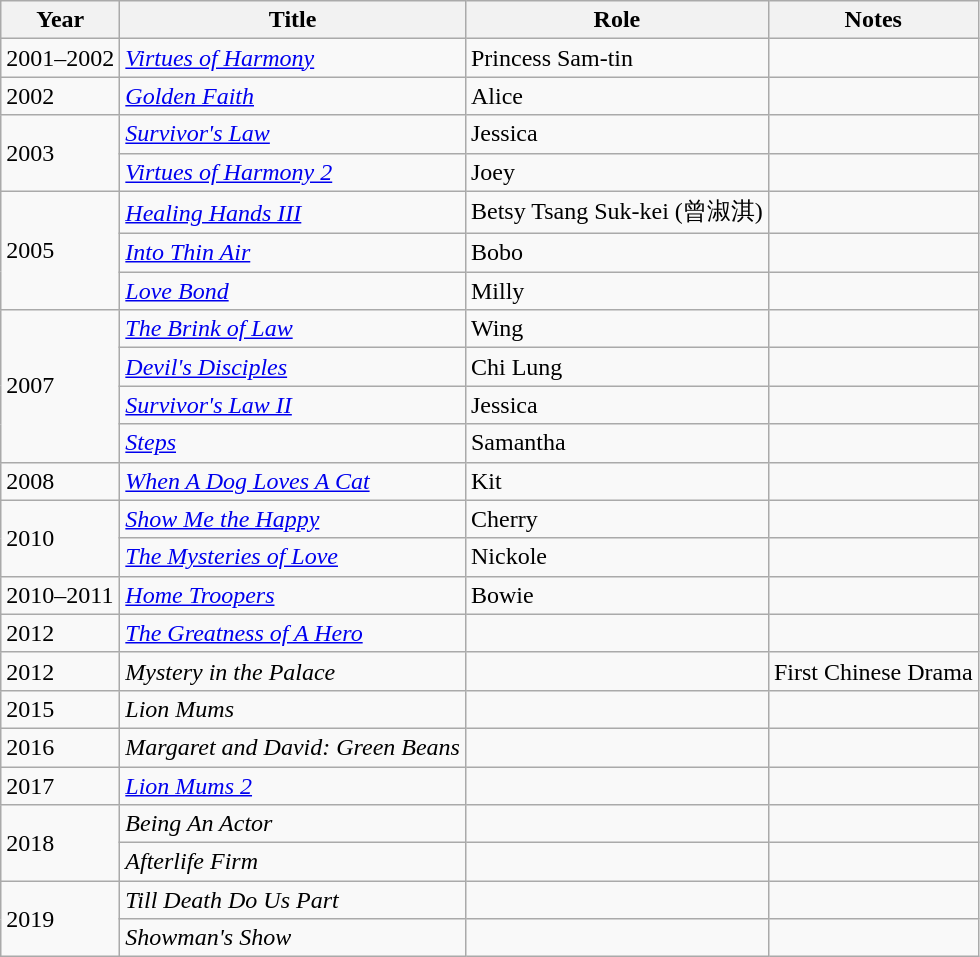<table class="wikitable sortable">
<tr>
<th>Year</th>
<th>Title</th>
<th>Role</th>
<th class="unsortable">Notes</th>
</tr>
<tr>
<td>2001–2002</td>
<td><em><a href='#'>Virtues of Harmony</a></em></td>
<td>Princess Sam-tin</td>
<td></td>
</tr>
<tr>
<td>2002</td>
<td><em><a href='#'>Golden Faith</a></em></td>
<td>Alice</td>
<td></td>
</tr>
<tr>
<td rowspan="2">2003</td>
<td><em><a href='#'>Survivor's Law</a></em></td>
<td>Jessica</td>
<td></td>
</tr>
<tr>
<td><em><a href='#'>Virtues of Harmony 2</a></em></td>
<td>Joey</td>
<td></td>
</tr>
<tr>
<td rowspan="3">2005</td>
<td><em><a href='#'>Healing Hands III</a></em></td>
<td>Betsy Tsang Suk-kei (曾淑淇)</td>
<td></td>
</tr>
<tr>
<td><em><a href='#'>Into Thin Air</a></em></td>
<td>Bobo</td>
<td></td>
</tr>
<tr>
<td><em><a href='#'>Love Bond</a></em></td>
<td>Milly</td>
<td></td>
</tr>
<tr>
<td rowspan="4">2007</td>
<td data-sort-value="Brink of Law, The"><em><a href='#'>The Brink of Law</a></em></td>
<td>Wing</td>
<td></td>
</tr>
<tr>
<td><em><a href='#'>Devil's Disciples</a></em></td>
<td>Chi Lung</td>
<td></td>
</tr>
<tr>
<td><em><a href='#'>Survivor's Law II</a></em></td>
<td>Jessica</td>
<td></td>
</tr>
<tr>
<td><em><a href='#'>Steps</a></em></td>
<td>Samantha</td>
<td></td>
</tr>
<tr>
<td>2008</td>
<td><em><a href='#'>When A Dog Loves A Cat</a></em></td>
<td>Kit</td>
<td></td>
</tr>
<tr>
<td rowspan="2">2010</td>
<td><em><a href='#'>Show Me the Happy</a></em></td>
<td>Cherry</td>
<td></td>
</tr>
<tr>
<td data-sort-value="Mysteries of Love, The"><em><a href='#'>The Mysteries of Love</a></em></td>
<td>Nickole</td>
<td></td>
</tr>
<tr>
<td>2010–2011</td>
<td><em><a href='#'>Home Troopers</a></em></td>
<td>Bowie</td>
<td></td>
</tr>
<tr>
<td>2012</td>
<td data-sort-value="Greatness of A Hero, The"><em><a href='#'>The Greatness of A Hero</a></em></td>
<td></td>
<td></td>
</tr>
<tr>
<td>2012</td>
<td><em>Mystery in the Palace</em></td>
<td></td>
<td>First Chinese Drama</td>
</tr>
<tr>
<td>2015</td>
<td><em>Lion Mums</em></td>
<td></td>
<td></td>
</tr>
<tr>
<td>2016</td>
<td><em>Margaret and David: Green Beans</em></td>
<td></td>
<td></td>
</tr>
<tr>
<td>2017</td>
<td><em><a href='#'>Lion Mums 2</a></em></td>
<td></td>
<td></td>
</tr>
<tr>
<td rowspan="2">2018</td>
<td><em>Being An Actor</em></td>
<td></td>
<td></td>
</tr>
<tr>
<td><em>Afterlife Firm</em></td>
<td></td>
<td></td>
</tr>
<tr>
<td rowspan="2">2019</td>
<td><em>Till Death Do Us Part</em></td>
<td></td>
<td></td>
</tr>
<tr>
<td><em>Showman's Show</em></td>
<td></td>
<td></td>
</tr>
</table>
